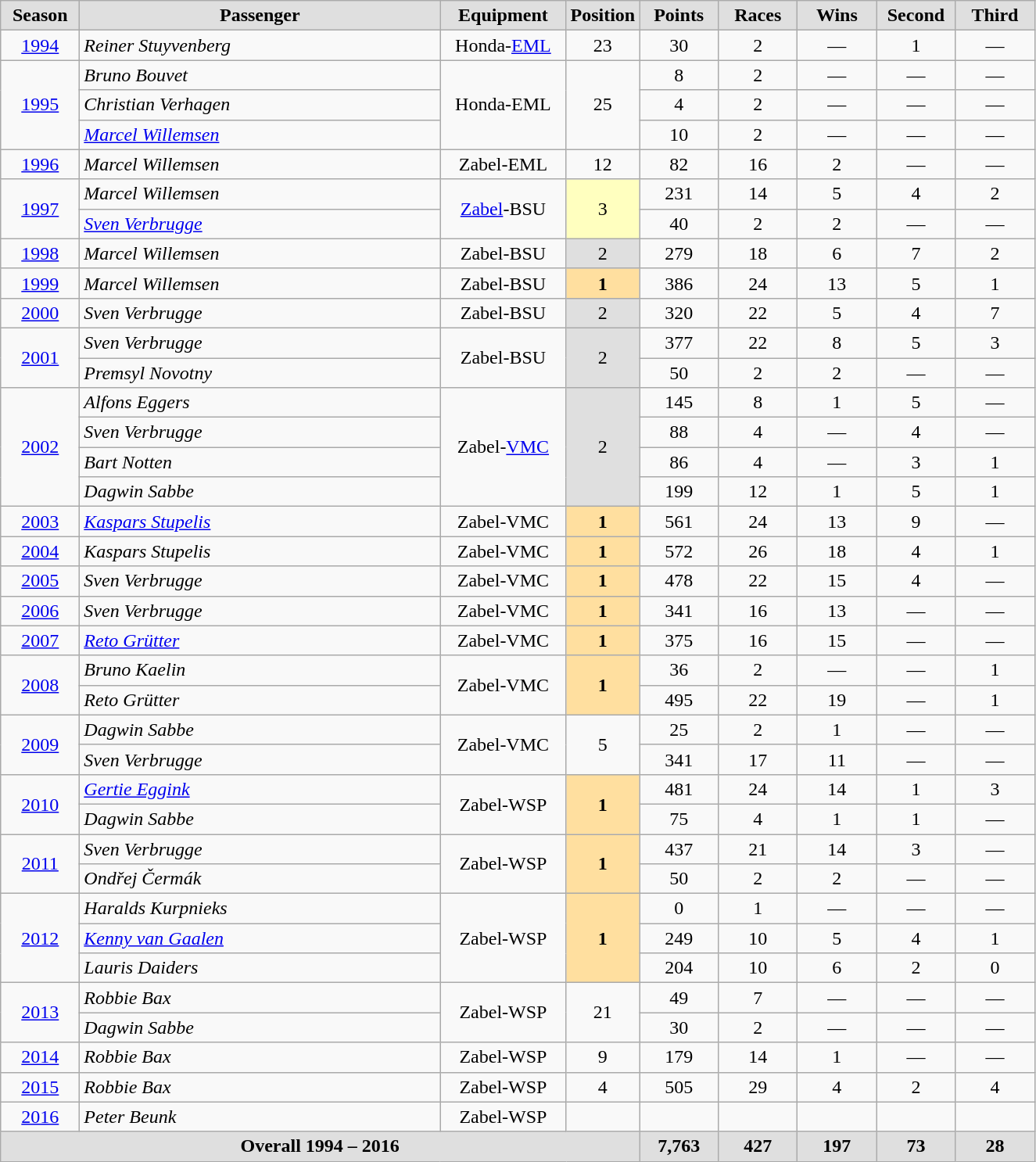<table class="wikitable">
<tr align="center" style="background:#dfdfdf;">
<td width="60"><strong>Season</strong></td>
<td width="300"><strong>Passenger</strong></td>
<td width="100"><strong>Equipment</strong></td>
<td width="30"><strong>Position</strong></td>
<td width="60"><strong>Points</strong></td>
<td width="60"><strong>Races</strong></td>
<td width="60"><strong>Wins</strong></td>
<td width="60"><strong>Second</strong></td>
<td width="60"><strong>Third</strong></td>
</tr>
<tr align="center">
<td><a href='#'>1994</a></td>
<td align="left"> <em>Reiner Stuyvenberg</em></td>
<td>Honda-<a href='#'>EML</a></td>
<td>23</td>
<td>30</td>
<td>2</td>
<td>—</td>
<td>1</td>
<td>—</td>
</tr>
<tr align="center">
<td rowspan=3><a href='#'>1995</a></td>
<td align="left"> <em>Bruno Bouvet</em></td>
<td rowspan=3>Honda-EML</td>
<td rowspan=3>25</td>
<td>8</td>
<td>2</td>
<td>—</td>
<td>—</td>
<td>—</td>
</tr>
<tr align="center">
<td align="left"> <em>Christian Verhagen</em></td>
<td>4</td>
<td>2</td>
<td>—</td>
<td>—</td>
<td>—</td>
</tr>
<tr align="center">
<td align="left"> <em><a href='#'>Marcel Willemsen</a></em></td>
<td>10</td>
<td>2</td>
<td>—</td>
<td>—</td>
<td>—</td>
</tr>
<tr align="center">
<td><a href='#'>1996</a></td>
<td align="left"> <em>Marcel Willemsen</em></td>
<td>Zabel-EML</td>
<td>12</td>
<td>82</td>
<td>16</td>
<td>2</td>
<td>—</td>
<td>—</td>
</tr>
<tr align="center">
<td rowspan=2><a href='#'>1997</a></td>
<td align="left"> <em>Marcel Willemsen</em></td>
<td rowspan=2><a href='#'>Zabel</a>-BSU</td>
<td rowspan=2 style="background:#ffffbf;">3</td>
<td>231</td>
<td>14</td>
<td>5</td>
<td>4</td>
<td>2</td>
</tr>
<tr align="center">
<td align="left"> <em><a href='#'>Sven Verbrugge</a></em></td>
<td>40</td>
<td>2</td>
<td>2</td>
<td>—</td>
<td>—</td>
</tr>
<tr align="center">
<td><a href='#'>1998</a></td>
<td align="left"> <em>Marcel Willemsen</em></td>
<td>Zabel-BSU</td>
<td style="background:#dfdfdf;">2</td>
<td>279</td>
<td>18</td>
<td>6</td>
<td>7</td>
<td>2</td>
</tr>
<tr align="center">
<td><a href='#'>1999</a></td>
<td align="left"> <em>Marcel Willemsen</em></td>
<td>Zabel-BSU</td>
<td style="background:#ffdf9f;"><strong>1</strong></td>
<td>386</td>
<td>24</td>
<td>13</td>
<td>5</td>
<td>1</td>
</tr>
<tr align="center">
<td><a href='#'>2000</a></td>
<td align="left"> <em>Sven Verbrugge</em></td>
<td>Zabel-BSU</td>
<td style="background:#dfdfdf;">2</td>
<td>320</td>
<td>22</td>
<td>5</td>
<td>4</td>
<td>7</td>
</tr>
<tr align="center">
<td rowspan=2><a href='#'>2001</a></td>
<td align="left"> <em>Sven Verbrugge</em></td>
<td rowspan=2>Zabel-BSU</td>
<td rowspan=2 style="background:#dfdfdf;">2</td>
<td>377</td>
<td>22</td>
<td>8</td>
<td>5</td>
<td>3</td>
</tr>
<tr align="center">
<td align="left"> <em>Premsyl Novotny</em></td>
<td>50</td>
<td>2</td>
<td>2</td>
<td>—</td>
<td>—</td>
</tr>
<tr align="center">
<td rowspan=4><a href='#'>2002</a></td>
<td align="left"> <em>Alfons Eggers</em></td>
<td rowspan=4>Zabel-<a href='#'>VMC</a></td>
<td rowspan=4 style="background:#dfdfdf;">2</td>
<td>145</td>
<td>8</td>
<td>1</td>
<td>5</td>
<td>—</td>
</tr>
<tr align="center">
<td align="left"> <em>Sven Verbrugge</em></td>
<td>88</td>
<td>4</td>
<td>—</td>
<td>4</td>
<td>—</td>
</tr>
<tr align="center">
<td align="left"> <em>Bart Notten</em></td>
<td>86</td>
<td>4</td>
<td>—</td>
<td>3</td>
<td>1</td>
</tr>
<tr align="center">
<td align="left"> <em>Dagwin Sabbe</em></td>
<td>199</td>
<td>12</td>
<td>1</td>
<td>5</td>
<td>1</td>
</tr>
<tr align="center">
<td><a href='#'>2003</a></td>
<td align="left"> <em><a href='#'>Kaspars Stupelis</a></em></td>
<td>Zabel-VMC</td>
<td style="background:#ffdf9f;"><strong>1</strong></td>
<td>561</td>
<td>24</td>
<td>13</td>
<td>9</td>
<td>—</td>
</tr>
<tr align="center">
<td><a href='#'>2004</a></td>
<td align="left"> <em>Kaspars Stupelis</em></td>
<td>Zabel-VMC</td>
<td style="background:#ffdf9f;"><strong>1</strong></td>
<td>572</td>
<td>26</td>
<td>18</td>
<td>4</td>
<td>1</td>
</tr>
<tr align="center">
<td><a href='#'>2005</a></td>
<td align="left"> <em>Sven Verbrugge</em></td>
<td>Zabel-VMC</td>
<td style="background:#ffdf9f;"><strong>1</strong></td>
<td>478</td>
<td>22</td>
<td>15</td>
<td>4</td>
<td>—</td>
</tr>
<tr align="center">
<td><a href='#'>2006</a></td>
<td align="left"> <em>Sven Verbrugge</em></td>
<td>Zabel-VMC</td>
<td style="background:#ffdf9f;"><strong>1</strong></td>
<td>341</td>
<td>16</td>
<td>13</td>
<td>—</td>
<td>—</td>
</tr>
<tr align="center">
<td><a href='#'>2007</a></td>
<td align="left"> <em><a href='#'>Reto Grütter</a></em></td>
<td>Zabel-VMC</td>
<td style="background:#ffdf9f;"><strong>1</strong></td>
<td>375</td>
<td>16</td>
<td>15</td>
<td>—</td>
<td>—</td>
</tr>
<tr align="center">
<td rowspan=2><a href='#'>2008</a></td>
<td align="left"> <em>Bruno Kaelin</em></td>
<td rowspan=2>Zabel-VMC</td>
<td rowspan=2 style="background:#ffdf9f;"><strong>1</strong></td>
<td>36</td>
<td>2</td>
<td>—</td>
<td>—</td>
<td>1</td>
</tr>
<tr align="center">
<td align="left"> <em>Reto Grütter</em></td>
<td>495</td>
<td>22</td>
<td>19</td>
<td>—</td>
<td>1</td>
</tr>
<tr align="center">
<td rowspan=2><a href='#'>2009</a></td>
<td align="left"> <em>Dagwin Sabbe</em></td>
<td rowspan=2>Zabel-VMC</td>
<td rowspan=2>5</td>
<td>25</td>
<td>2</td>
<td>1</td>
<td>—</td>
<td>—</td>
</tr>
<tr align="center">
<td align="left"> <em>Sven Verbrugge</em></td>
<td>341</td>
<td>17</td>
<td>11</td>
<td>—</td>
<td>—</td>
</tr>
<tr align="center">
<td rowspan=2><a href='#'>2010</a></td>
<td align="left"> <em><a href='#'>Gertie Eggink</a></em></td>
<td rowspan=2>Zabel-WSP</td>
<td rowspan=2 style="background:#ffdf9f;"><strong>1</strong></td>
<td>481</td>
<td>24</td>
<td>14</td>
<td>1</td>
<td>3</td>
</tr>
<tr align="center">
<td align="left"> <em>Dagwin Sabbe</em></td>
<td>75</td>
<td>4</td>
<td>1</td>
<td>1</td>
<td>—</td>
</tr>
<tr align="center">
<td rowspan=2><a href='#'>2011</a></td>
<td align="left"> <em>Sven Verbrugge</em></td>
<td rowspan=2>Zabel-WSP</td>
<td rowspan=2 style="background:#ffdf9f;"><strong>1</strong></td>
<td>437</td>
<td>21</td>
<td>14</td>
<td>3</td>
<td>—</td>
</tr>
<tr align="center">
<td align="left"> <em>Ondřej Čermák</em></td>
<td>50</td>
<td>2</td>
<td>2</td>
<td>—</td>
<td>—</td>
</tr>
<tr align="center">
<td rowspan=3><a href='#'>2012</a></td>
<td align="left"> <em>Haralds Kurpnieks</em></td>
<td rowspan=3>Zabel-WSP</td>
<td rowspan=3 style="background:#ffdf9f;"><strong>1</strong></td>
<td>0</td>
<td>1</td>
<td>—</td>
<td>—</td>
<td>—</td>
</tr>
<tr align="center">
<td align="left"> <em><a href='#'>Kenny van Gaalen</a></em></td>
<td>249</td>
<td>10</td>
<td>5</td>
<td>4</td>
<td>1</td>
</tr>
<tr align="center">
<td align="left"> <em>Lauris Daiders</em></td>
<td>204</td>
<td>10</td>
<td>6</td>
<td>2</td>
<td>0</td>
</tr>
<tr align="center">
<td rowspan=2><a href='#'>2013</a></td>
<td align="left"> <em>Robbie Bax</em></td>
<td rowspan=2>Zabel-WSP</td>
<td rowspan=2>21</td>
<td>49</td>
<td>7</td>
<td>—</td>
<td>—</td>
<td>—</td>
</tr>
<tr align="center">
<td align="left"> <em>Dagwin Sabbe</em></td>
<td>30</td>
<td>2</td>
<td>—</td>
<td>—</td>
<td>—</td>
</tr>
<tr align="center">
<td><a href='#'>2014</a></td>
<td align="left"> <em>Robbie Bax</em></td>
<td>Zabel-WSP</td>
<td>9</td>
<td>179</td>
<td>14</td>
<td>1</td>
<td>—</td>
<td>—</td>
</tr>
<tr align="center">
<td><a href='#'>2015</a></td>
<td align="left"> <em>Robbie Bax</em></td>
<td>Zabel-WSP</td>
<td>4</td>
<td>505</td>
<td>29</td>
<td>4</td>
<td>2</td>
<td>4</td>
</tr>
<tr align="center">
<td><a href='#'>2016</a></td>
<td align="left"> <em>Peter Beunk</em></td>
<td>Zabel-WSP</td>
<td></td>
<td></td>
<td></td>
<td></td>
<td></td>
<td></td>
</tr>
<tr align="center" style="background:#dfdfdf;">
<td align="center" colspan=4><strong>Overall 1994 – 2016</strong></td>
<td><strong>7,763</strong></td>
<td><strong>427</strong></td>
<td><strong>197</strong></td>
<td><strong>73</strong></td>
<td><strong>28</strong></td>
</tr>
</table>
